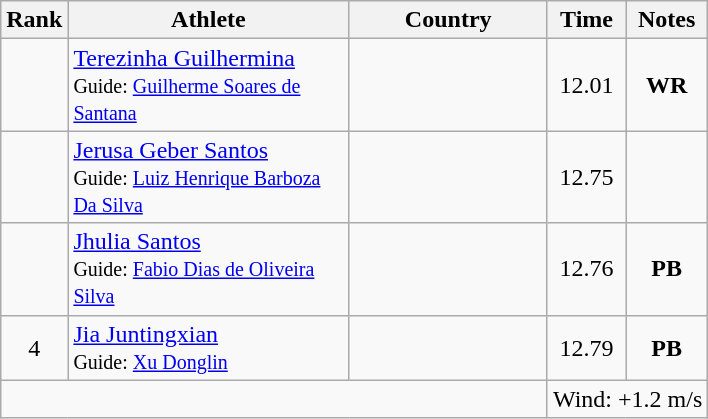<table class="wikitable sortable" style="text-align:center">
<tr>
<th>Rank</th>
<th style="width:180px">Athlete</th>
<th style="width:125px">Country</th>
<th>Time</th>
<th>Notes</th>
</tr>
<tr>
<td></td>
<td style="text-align:left;"><a href='#'>Terezinha Guilhermina</a><br><small>Guide: <a href='#'>Guilherme Soares de Santana</a></small></td>
<td style="text-align:left;"></td>
<td>12.01</td>
<td><strong>WR</strong></td>
</tr>
<tr>
<td></td>
<td style="text-align:left;"><a href='#'>Jerusa Geber Santos</a><br><small>Guide: <a href='#'>Luiz Henrique Barboza Da Silva</a></small></td>
<td style="text-align:left;"></td>
<td>12.75</td>
<td></td>
</tr>
<tr>
<td></td>
<td style="text-align:left;"><a href='#'>Jhulia Santos</a><br><small>Guide: <a href='#'>Fabio Dias de Oliveira Silva</a></small></td>
<td style="text-align:left;"></td>
<td>12.76</td>
<td><strong>PB</strong></td>
</tr>
<tr>
<td>4</td>
<td style="text-align:left;"><a href='#'>Jia Juntingxian</a><br><small>Guide: <a href='#'>Xu Donglin</a></small></td>
<td style="text-align:left;"></td>
<td>12.79</td>
<td><strong>PB</strong></td>
</tr>
<tr class="sortbottom">
<td colspan="3"></td>
<td colspan="2">Wind: +1.2 m/s</td>
</tr>
</table>
